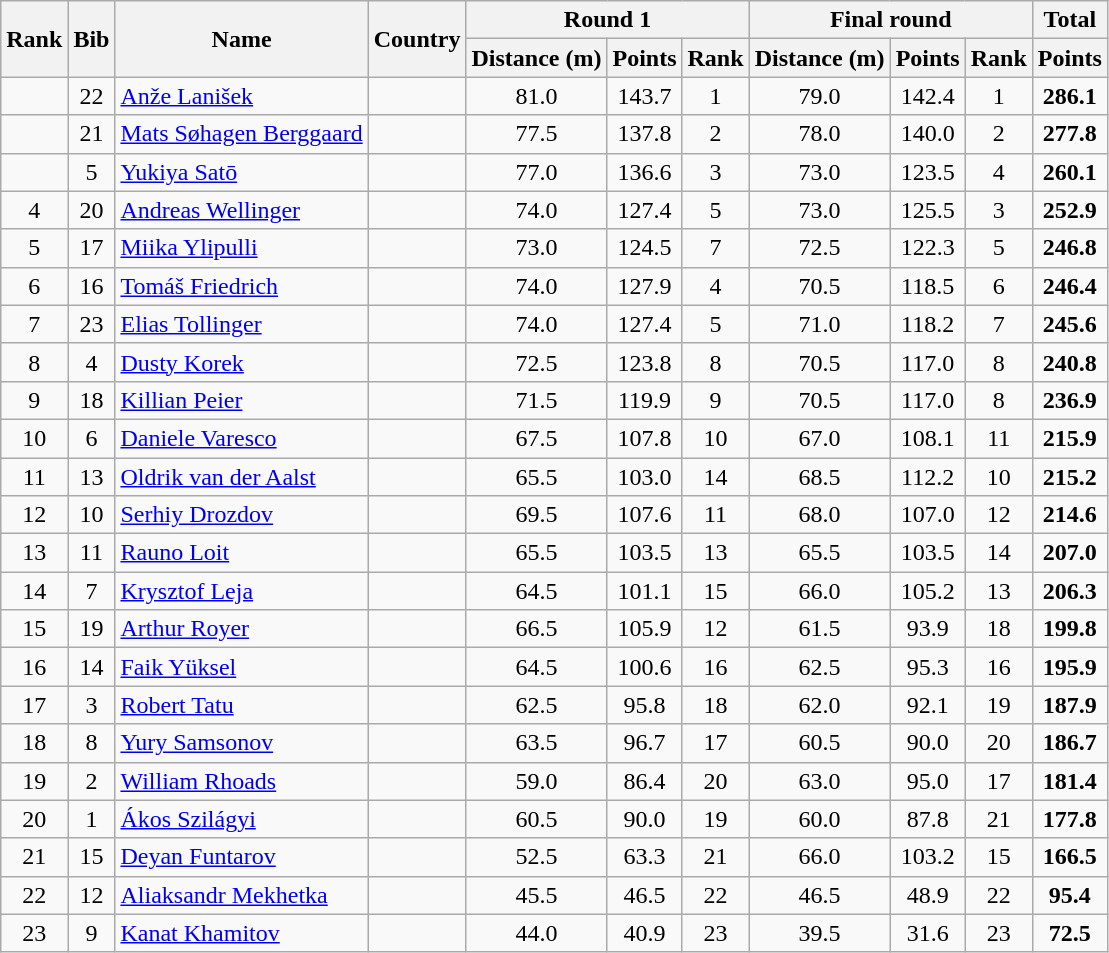<table class="wikitable sortable" style="text-align:center">
<tr>
<th rowspan=2>Rank</th>
<th rowspan=2>Bib</th>
<th rowspan=2>Name</th>
<th rowspan=2>Country</th>
<th colspan=3>Round 1</th>
<th colspan=3>Final round</th>
<th>Total</th>
</tr>
<tr>
<th>Distance (m)</th>
<th>Points</th>
<th>Rank</th>
<th>Distance (m)</th>
<th>Points</th>
<th>Rank</th>
<th>Points</th>
</tr>
<tr>
<td></td>
<td>22</td>
<td align=left><a href='#'>Anže Lanišek</a></td>
<td align=left></td>
<td>81.0</td>
<td>143.7</td>
<td>1</td>
<td>79.0</td>
<td>142.4</td>
<td>1</td>
<td><strong>286.1</strong></td>
</tr>
<tr>
<td></td>
<td>21</td>
<td align=left><a href='#'>Mats Søhagen Berggaard</a></td>
<td align=left></td>
<td>77.5</td>
<td>137.8</td>
<td>2</td>
<td>78.0</td>
<td>140.0</td>
<td>2</td>
<td><strong>277.8</strong></td>
</tr>
<tr>
<td></td>
<td>5</td>
<td align=left><a href='#'>Yukiya Satō</a></td>
<td align=left></td>
<td>77.0</td>
<td>136.6</td>
<td>3</td>
<td>73.0</td>
<td>123.5</td>
<td>4</td>
<td><strong>260.1</strong></td>
</tr>
<tr>
<td>4</td>
<td>20</td>
<td align=left><a href='#'>Andreas Wellinger</a></td>
<td align=left></td>
<td>74.0</td>
<td>127.4</td>
<td>5</td>
<td>73.0</td>
<td>125.5</td>
<td>3</td>
<td><strong>252.9</strong></td>
</tr>
<tr>
<td>5</td>
<td>17</td>
<td align=left><a href='#'>Miika Ylipulli</a></td>
<td align=left></td>
<td>73.0</td>
<td>124.5</td>
<td>7</td>
<td>72.5</td>
<td>122.3</td>
<td>5</td>
<td><strong>246.8</strong></td>
</tr>
<tr>
<td>6</td>
<td>16</td>
<td align=left><a href='#'>Tomáš Friedrich</a></td>
<td align=left></td>
<td>74.0</td>
<td>127.9</td>
<td>4</td>
<td>70.5</td>
<td>118.5</td>
<td>6</td>
<td><strong>246.4</strong></td>
</tr>
<tr>
<td>7</td>
<td>23</td>
<td align=left><a href='#'>Elias Tollinger</a></td>
<td align=left></td>
<td>74.0</td>
<td>127.4</td>
<td>5</td>
<td>71.0</td>
<td>118.2</td>
<td>7</td>
<td><strong>245.6</strong></td>
</tr>
<tr>
<td>8</td>
<td>4</td>
<td align=left><a href='#'>Dusty Korek</a></td>
<td align=left></td>
<td>72.5</td>
<td>123.8</td>
<td>8</td>
<td>70.5</td>
<td>117.0</td>
<td>8</td>
<td><strong>240.8</strong></td>
</tr>
<tr>
<td>9</td>
<td>18</td>
<td align=left><a href='#'>Killian Peier</a></td>
<td align=left></td>
<td>71.5</td>
<td>119.9</td>
<td>9</td>
<td>70.5</td>
<td>117.0</td>
<td>8</td>
<td><strong>236.9</strong></td>
</tr>
<tr>
<td>10</td>
<td>6</td>
<td align=left><a href='#'>Daniele Varesco</a></td>
<td align=left></td>
<td>67.5</td>
<td>107.8</td>
<td>10</td>
<td>67.0</td>
<td>108.1</td>
<td>11</td>
<td><strong>215.9</strong></td>
</tr>
<tr>
<td>11</td>
<td>13</td>
<td align=left><a href='#'>Oldrik van der Aalst</a></td>
<td align=left></td>
<td>65.5</td>
<td>103.0</td>
<td>14</td>
<td>68.5</td>
<td>112.2</td>
<td>10</td>
<td><strong>215.2</strong></td>
</tr>
<tr>
<td>12</td>
<td>10</td>
<td align=left><a href='#'>Serhiy Drozdov</a></td>
<td align=left></td>
<td>69.5</td>
<td>107.6</td>
<td>11</td>
<td>68.0</td>
<td>107.0</td>
<td>12</td>
<td><strong>214.6</strong></td>
</tr>
<tr>
<td>13</td>
<td>11</td>
<td align=left><a href='#'>Rauno Loit</a></td>
<td align=left></td>
<td>65.5</td>
<td>103.5</td>
<td>13</td>
<td>65.5</td>
<td>103.5</td>
<td>14</td>
<td><strong>207.0</strong></td>
</tr>
<tr>
<td>14</td>
<td>7</td>
<td align=left><a href='#'>Krysztof Leja</a></td>
<td align=left></td>
<td>64.5</td>
<td>101.1</td>
<td>15</td>
<td>66.0</td>
<td>105.2</td>
<td>13</td>
<td><strong>206.3</strong></td>
</tr>
<tr>
<td>15</td>
<td>19</td>
<td align=left><a href='#'>Arthur Royer</a></td>
<td align=left></td>
<td>66.5</td>
<td>105.9</td>
<td>12</td>
<td>61.5</td>
<td>93.9</td>
<td>18</td>
<td><strong>199.8</strong></td>
</tr>
<tr>
<td>16</td>
<td>14</td>
<td align=left><a href='#'>Faik Yüksel</a></td>
<td align=left></td>
<td>64.5</td>
<td>100.6</td>
<td>16</td>
<td>62.5</td>
<td>95.3</td>
<td>16</td>
<td><strong>195.9</strong></td>
</tr>
<tr>
<td>17</td>
<td>3</td>
<td align=left><a href='#'>Robert Tatu</a></td>
<td align=left></td>
<td>62.5</td>
<td>95.8</td>
<td>18</td>
<td>62.0</td>
<td>92.1</td>
<td>19</td>
<td><strong>187.9</strong></td>
</tr>
<tr>
<td>18</td>
<td>8</td>
<td align=left><a href='#'>Yury Samsonov</a></td>
<td align=left></td>
<td>63.5</td>
<td>96.7</td>
<td>17</td>
<td>60.5</td>
<td>90.0</td>
<td>20</td>
<td><strong>186.7</strong></td>
</tr>
<tr>
<td>19</td>
<td>2</td>
<td align=left><a href='#'>William Rhoads</a></td>
<td align=left></td>
<td>59.0</td>
<td>86.4</td>
<td>20</td>
<td>63.0</td>
<td>95.0</td>
<td>17</td>
<td><strong>181.4</strong></td>
</tr>
<tr>
<td>20</td>
<td>1</td>
<td align=left><a href='#'>Ákos Szilágyi</a></td>
<td align=left></td>
<td>60.5</td>
<td>90.0</td>
<td>19</td>
<td>60.0</td>
<td>87.8</td>
<td>21</td>
<td><strong>177.8</strong></td>
</tr>
<tr>
<td>21</td>
<td>15</td>
<td align=left><a href='#'>Deyan Funtarov</a></td>
<td align=left></td>
<td>52.5</td>
<td>63.3</td>
<td>21</td>
<td>66.0</td>
<td>103.2</td>
<td>15</td>
<td><strong>166.5</strong></td>
</tr>
<tr>
<td>22</td>
<td>12</td>
<td align=left><a href='#'>Aliaksandr Mekhetka</a></td>
<td align=left></td>
<td>45.5</td>
<td>46.5</td>
<td>22</td>
<td>46.5</td>
<td>48.9</td>
<td>22</td>
<td><strong>95.4</strong></td>
</tr>
<tr>
<td>23</td>
<td>9</td>
<td align=left><a href='#'>Kanat Khamitov</a></td>
<td align=left></td>
<td>44.0</td>
<td>40.9</td>
<td>23</td>
<td>39.5</td>
<td>31.6</td>
<td>23</td>
<td><strong>72.5 </strong></td>
</tr>
</table>
